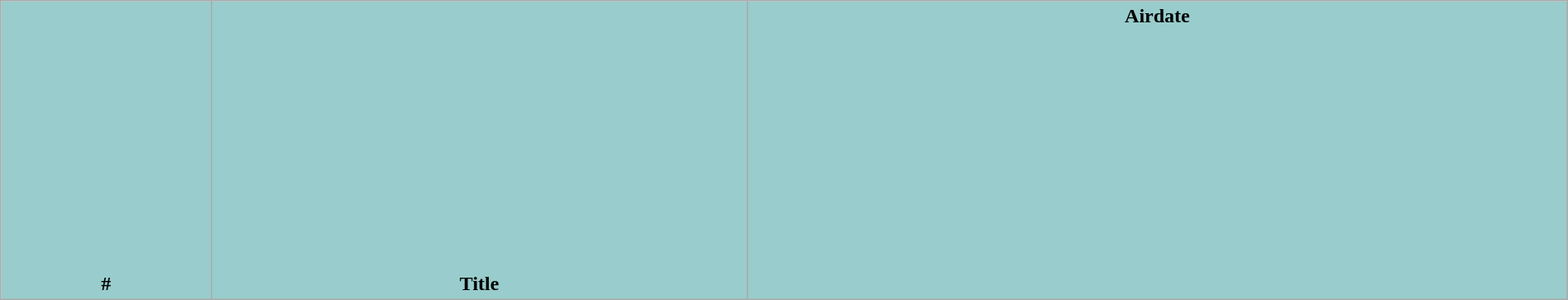<table class="wikitable plainrowheaders" style="width:100%; margin:auto;">
<tr>
<th style="vertical-align: bottom; background: #99CCCC; width: 20;">#</th>
<th style="vertical-align: bottom; background: #99CCCC;">Title</th>
<th style="vertical-align: bottom; background: #99CCCC; width: 150;">Airdate<br><br><br><br><br><br><br><br><br><br><br><br><br></th>
</tr>
</table>
